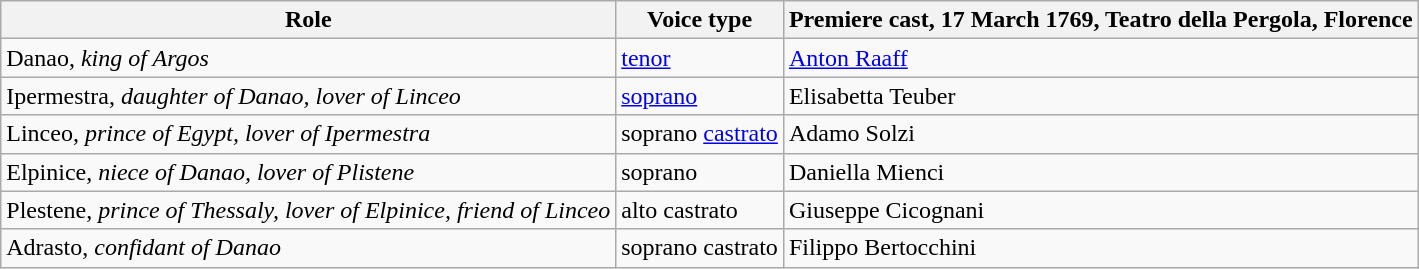<table class="wikitable">
<tr>
<th>Role</th>
<th>Voice type</th>
<th>Premiere cast, 17 March 1769, Teatro della Pergola, Florence</th>
</tr>
<tr>
<td>Danao, <em>king of Argos</em></td>
<td><a href='#'>tenor</a></td>
<td><a href='#'>Anton Raaff</a></td>
</tr>
<tr>
<td>Ipermestra, <em>daughter of Danao, lover of Linceo</em></td>
<td><a href='#'>soprano</a></td>
<td>Elisabetta Teuber</td>
</tr>
<tr>
<td>Linceo, <em>prince of Egypt, lover of Ipermestra</em></td>
<td>soprano <a href='#'>castrato</a></td>
<td>Adamo Solzi</td>
</tr>
<tr>
<td>Elpinice, <em>niece of Danao, lover of Plistene</em></td>
<td>soprano</td>
<td>Daniella Mienci</td>
</tr>
<tr>
<td>Plestene, <em>prince of Thessaly, lover of Elpinice, friend of Linceo</em></td>
<td>alto castrato</td>
<td>Giuseppe Cicognani</td>
</tr>
<tr>
<td>Adrasto, <em>confidant of Danao</em></td>
<td>soprano castrato</td>
<td>Filippo Bertocchini</td>
</tr>
</table>
